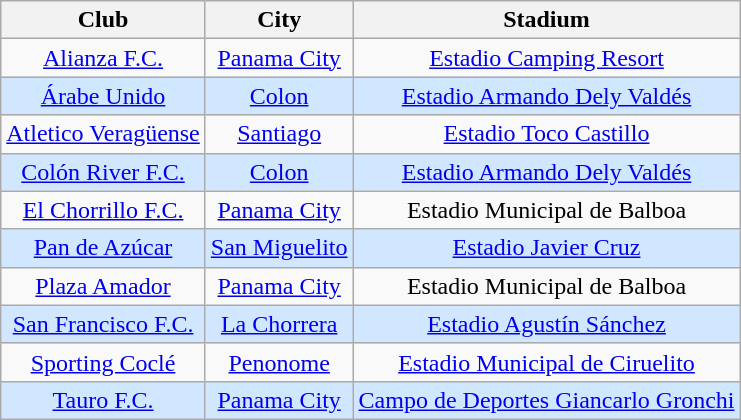<table class="wikitable" style="text-align: center;">
<tr>
<th>Club</th>
<th>City</th>
<th>Stadium</th>
</tr>
<tr>
<td><a href='#'>Alianza F.C.</a></td>
<td><a href='#'>Panama City</a></td>
<td><a href='#'>Estadio Camping Resort</a></td>
</tr>
<tr bgcolor=#D0E7FF>
<td><a href='#'>Árabe Unido</a></td>
<td><a href='#'>Colon</a></td>
<td><a href='#'>Estadio Armando Dely Valdés</a></td>
</tr>
<tr>
<td><a href='#'>Atletico Veragüense</a></td>
<td><a href='#'>Santiago</a></td>
<td><a href='#'>Estadio Toco Castillo</a></td>
</tr>
<tr bgcolor=#D0E7FF>
<td><a href='#'>Colón River F.C.</a></td>
<td><a href='#'>Colon</a></td>
<td><a href='#'>Estadio Armando Dely Valdés</a></td>
</tr>
<tr>
<td><a href='#'>El Chorrillo F.C.</a></td>
<td><a href='#'>Panama City</a></td>
<td>Estadio Municipal de Balboa</td>
</tr>
<tr bgcolor=#D0E7FF>
<td><a href='#'>Pan de Azúcar</a></td>
<td><a href='#'>San Miguelito</a></td>
<td><a href='#'>Estadio Javier Cruz</a></td>
</tr>
<tr>
<td><a href='#'>Plaza Amador</a></td>
<td><a href='#'>Panama City</a></td>
<td>Estadio Municipal de Balboa</td>
</tr>
<tr bgcolor=#D0E7FF>
<td><a href='#'>San Francisco F.C.</a></td>
<td><a href='#'>La Chorrera</a></td>
<td><a href='#'>Estadio Agustín Sánchez</a></td>
</tr>
<tr>
<td><a href='#'>Sporting Coclé</a></td>
<td><a href='#'>Penonome</a></td>
<td><a href='#'>Estadio Municipal de Ciruelito</a></td>
</tr>
<tr bgcolor=#D0E7FF>
<td><a href='#'>Tauro F.C.</a></td>
<td><a href='#'>Panama City</a></td>
<td><a href='#'>Campo de Deportes Giancarlo Gronchi</a></td>
</tr>
</table>
